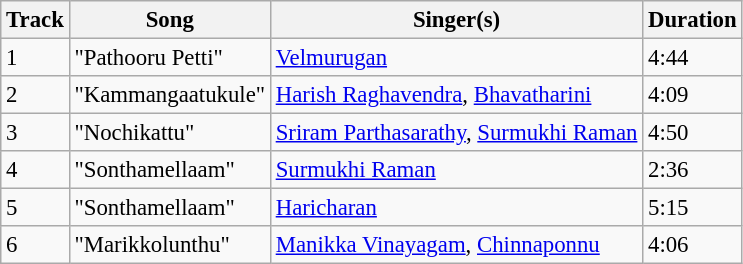<table class="wikitable" style="font-size:95%;">
<tr>
<th>Track</th>
<th>Song</th>
<th>Singer(s)</th>
<th>Duration</th>
</tr>
<tr>
<td>1</td>
<td>"Pathooru Petti"</td>
<td><a href='#'>Velmurugan</a></td>
<td>4:44</td>
</tr>
<tr>
<td>2</td>
<td>"Kammangaatukule"</td>
<td><a href='#'>Harish Raghavendra</a>, <a href='#'>Bhavatharini</a></td>
<td>4:09</td>
</tr>
<tr>
<td>3</td>
<td>"Nochikattu"</td>
<td><a href='#'>Sriram Parthasarathy</a>, <a href='#'>Surmukhi Raman</a></td>
<td>4:50</td>
</tr>
<tr>
<td>4</td>
<td>"Sonthamellaam"</td>
<td><a href='#'>Surmukhi Raman</a></td>
<td>2:36</td>
</tr>
<tr>
<td>5</td>
<td>"Sonthamellaam"</td>
<td><a href='#'>Haricharan</a></td>
<td>5:15</td>
</tr>
<tr>
<td>6</td>
<td>"Marikkolunthu"</td>
<td><a href='#'>Manikka Vinayagam</a>, <a href='#'>Chinnaponnu</a></td>
<td>4:06</td>
</tr>
</table>
